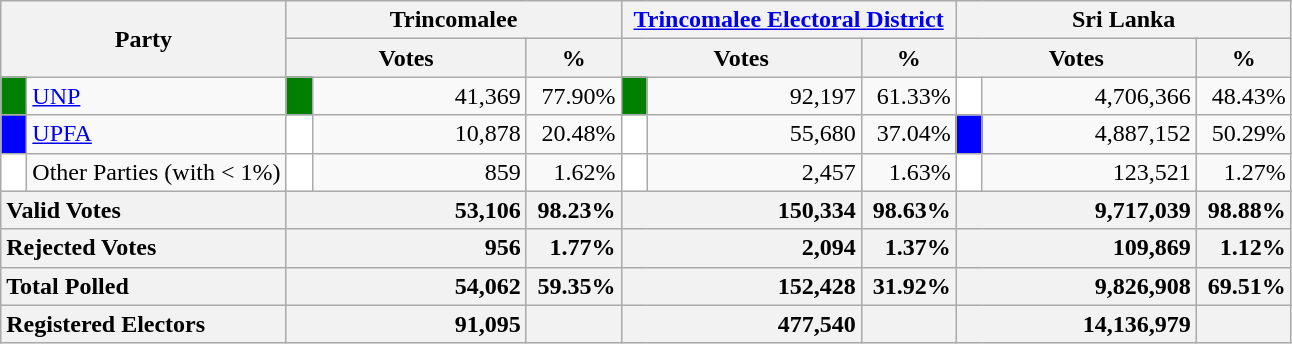<table class="wikitable">
<tr>
<th colspan="2" width="144px"rowspan="2">Party</th>
<th colspan="3" width="216px">Trincomalee</th>
<th colspan="3" width="216px"><a href='#'>Trincomalee Electoral District</a></th>
<th colspan="3" width="216px">Sri Lanka</th>
</tr>
<tr>
<th colspan="2" width="144px">Votes</th>
<th>%</th>
<th colspan="2" width="144px">Votes</th>
<th>%</th>
<th colspan="2" width="144px">Votes</th>
<th>%</th>
</tr>
<tr>
<td style="background-color:green;" width="10px"></td>
<td style="text-align:left;"><a href='#'>UNP</a></td>
<td style="background-color:green;" width="10px"></td>
<td style="text-align:right;">41,369</td>
<td style="text-align:right;">77.90%</td>
<td style="background-color:green;" width="10px"></td>
<td style="text-align:right;">92,197</td>
<td style="text-align:right;">61.33%</td>
<td style="background-color:white;" width="10px"></td>
<td style="text-align:right;">4,706,366</td>
<td style="text-align:right;">48.43%</td>
</tr>
<tr>
<td style="background-color:blue;" width="10px"></td>
<td style="text-align:left;"><a href='#'>UPFA</a></td>
<td style="background-color:white;" width="10px"></td>
<td style="text-align:right;">10,878</td>
<td style="text-align:right;">20.48%</td>
<td style="background-color:white;" width="10px"></td>
<td style="text-align:right;">55,680</td>
<td style="text-align:right;">37.04%</td>
<td style="background-color:blue;" width="10px"></td>
<td style="text-align:right;">4,887,152</td>
<td style="text-align:right;">50.29%</td>
</tr>
<tr>
<td style="background-color:white;" width="10px"></td>
<td style="text-align:left;">Other Parties (with < 1%)</td>
<td style="background-color:white;" width="10px"></td>
<td style="text-align:right;">859</td>
<td style="text-align:right;">1.62%</td>
<td style="background-color:white;" width="10px"></td>
<td style="text-align:right;">2,457</td>
<td style="text-align:right;">1.63%</td>
<td style="background-color:white;" width="10px"></td>
<td style="text-align:right;">123,521</td>
<td style="text-align:right;">1.27%</td>
</tr>
<tr>
<th colspan="2" width="144px"style="text-align:left;">Valid Votes</th>
<th style="text-align:right;"colspan="2" width="144px">53,106</th>
<th style="text-align:right;">98.23%</th>
<th style="text-align:right;"colspan="2" width="144px">150,334</th>
<th style="text-align:right;">98.63%</th>
<th style="text-align:right;"colspan="2" width="144px">9,717,039</th>
<th style="text-align:right;">98.88%</th>
</tr>
<tr>
<th colspan="2" width="144px"style="text-align:left;">Rejected Votes</th>
<th style="text-align:right;"colspan="2" width="144px">956</th>
<th style="text-align:right;">1.77%</th>
<th style="text-align:right;"colspan="2" width="144px">2,094</th>
<th style="text-align:right;">1.37%</th>
<th style="text-align:right;"colspan="2" width="144px">109,869</th>
<th style="text-align:right;">1.12%</th>
</tr>
<tr>
<th colspan="2" width="144px"style="text-align:left;">Total Polled</th>
<th style="text-align:right;"colspan="2" width="144px">54,062</th>
<th style="text-align:right;">59.35%</th>
<th style="text-align:right;"colspan="2" width="144px">152,428</th>
<th style="text-align:right;">31.92%</th>
<th style="text-align:right;"colspan="2" width="144px">9,826,908</th>
<th style="text-align:right;">69.51%</th>
</tr>
<tr>
<th colspan="2" width="144px"style="text-align:left;">Registered Electors</th>
<th style="text-align:right;"colspan="2" width="144px">91,095</th>
<th></th>
<th style="text-align:right;"colspan="2" width="144px">477,540</th>
<th></th>
<th style="text-align:right;"colspan="2" width="144px">14,136,979</th>
<th></th>
</tr>
</table>
